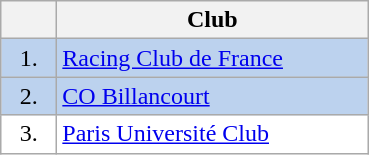<table class="wikitable">
<tr>
<th width="30"></th>
<th width="200">Club</th>
</tr>
<tr bgcolor="#BCD2EE" align="center">
<td>1.</td>
<td align="left"><a href='#'>Racing Club de France</a></td>
</tr>
<tr bgcolor="#BCD2EE" align="center">
<td>2.</td>
<td align="left"><a href='#'>CO Billancourt</a></td>
</tr>
<tr bgcolor="#FFFFFF" align="center">
<td>3.</td>
<td align="left"><a href='#'>Paris Université Club</a></td>
</tr>
</table>
